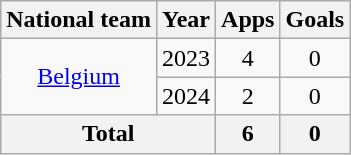<table class="wikitable" style="text-align:center">
<tr>
<th>National team</th>
<th>Year</th>
<th>Apps</th>
<th>Goals</th>
</tr>
<tr>
<td rowspan="2"><a href='#'>Belgium</a></td>
<td>2023</td>
<td>4</td>
<td>0</td>
</tr>
<tr>
<td>2024</td>
<td>2</td>
<td>0</td>
</tr>
<tr>
<th colspan="2">Total</th>
<th>6</th>
<th>0</th>
</tr>
</table>
